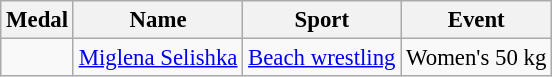<table class="wikitable sortable" style="font-size: 95%;">
<tr>
<th>Medal</th>
<th>Name</th>
<th>Sport</th>
<th>Event</th>
</tr>
<tr>
<td></td>
<td><a href='#'>Miglena Selishka</a></td>
<td><a href='#'>Beach wrestling</a></td>
<td>Women's 50 kg</td>
</tr>
</table>
